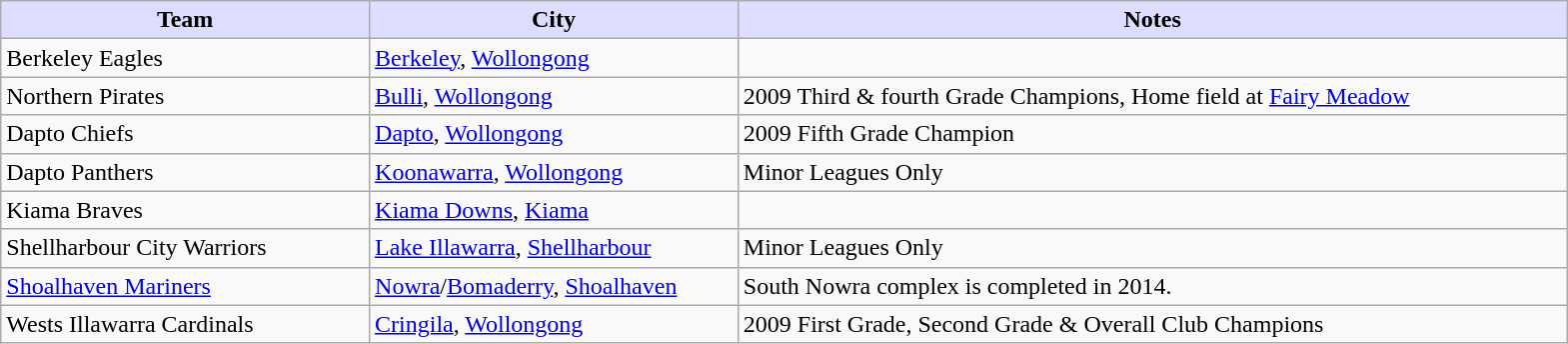<table class="wikitable">
<tr>
<th style="background:#ddf; width:20%;">Team</th>
<th style="background:#ddf; width:20%;">City</th>
<th style="background:#ddf; width:45%;">Notes</th>
</tr>
<tr>
<td>Berkeley Eagles</td>
<td><a href='#'>Berkeley</a>, <a href='#'>Wollongong</a></td>
<td></td>
</tr>
<tr>
<td>Northern Pirates</td>
<td><a href='#'>Bulli</a>, <a href='#'>Wollongong</a></td>
<td>2009 Third & fourth Grade Champions, Home field at <a href='#'>Fairy Meadow</a></td>
</tr>
<tr>
<td>Dapto Chiefs</td>
<td><a href='#'>Dapto</a>, <a href='#'>Wollongong</a></td>
<td>2009 Fifth Grade Champion</td>
</tr>
<tr>
<td>Dapto Panthers</td>
<td><a href='#'>Koonawarra</a>, <a href='#'>Wollongong</a></td>
<td>Minor Leagues Only</td>
</tr>
<tr>
<td>Kiama Braves</td>
<td><a href='#'>Kiama Downs</a>, <a href='#'>Kiama</a></td>
<td></td>
</tr>
<tr>
<td>Shellharbour City Warriors</td>
<td><a href='#'>Lake Illawarra</a>, <a href='#'>Shellharbour</a></td>
<td>Minor Leagues Only</td>
</tr>
<tr>
<td><a href='#'>Shoalhaven Mariners</a></td>
<td><a href='#'>Nowra</a>/<a href='#'>Bomaderry</a>, <a href='#'>Shoalhaven</a></td>
<td>South Nowra complex is completed in 2014.</td>
</tr>
<tr>
<td>Wests Illawarra Cardinals</td>
<td><a href='#'>Cringila</a>, <a href='#'>Wollongong</a></td>
<td>2009 First Grade, Second Grade & Overall Club Champions</td>
</tr>
</table>
